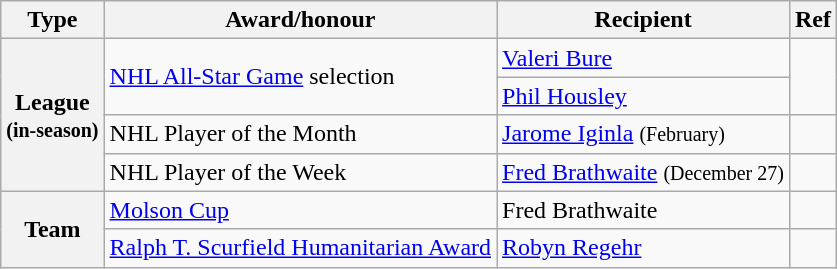<table class="wikitable">
<tr>
<th scope="col">Type</th>
<th scope="col">Award/honour</th>
<th scope="col">Recipient</th>
<th scope="col">Ref</th>
</tr>
<tr>
<th scope="row" rowspan="4">League<br><small>(in-season)</small></th>
<td rowspan="2"><a href='#'>NHL All-Star Game</a> selection</td>
<td><a href='#'>Valeri Bure</a></td>
<td rowspan="2"></td>
</tr>
<tr>
<td><a href='#'>Phil Housley</a></td>
</tr>
<tr>
<td>NHL Player of the Month</td>
<td><a href='#'>Jarome Iginla</a> <small>(February)</small></td>
<td></td>
</tr>
<tr>
<td>NHL Player of the Week</td>
<td><a href='#'>Fred Brathwaite</a> <small>(December 27)</small></td>
<td></td>
</tr>
<tr>
<th scope="row" rowspan="2">Team</th>
<td><a href='#'>Molson Cup</a></td>
<td>Fred Brathwaite</td>
<td></td>
</tr>
<tr>
<td><a href='#'>Ralph T. Scurfield Humanitarian Award</a></td>
<td><a href='#'>Robyn Regehr</a></td>
<td></td>
</tr>
</table>
